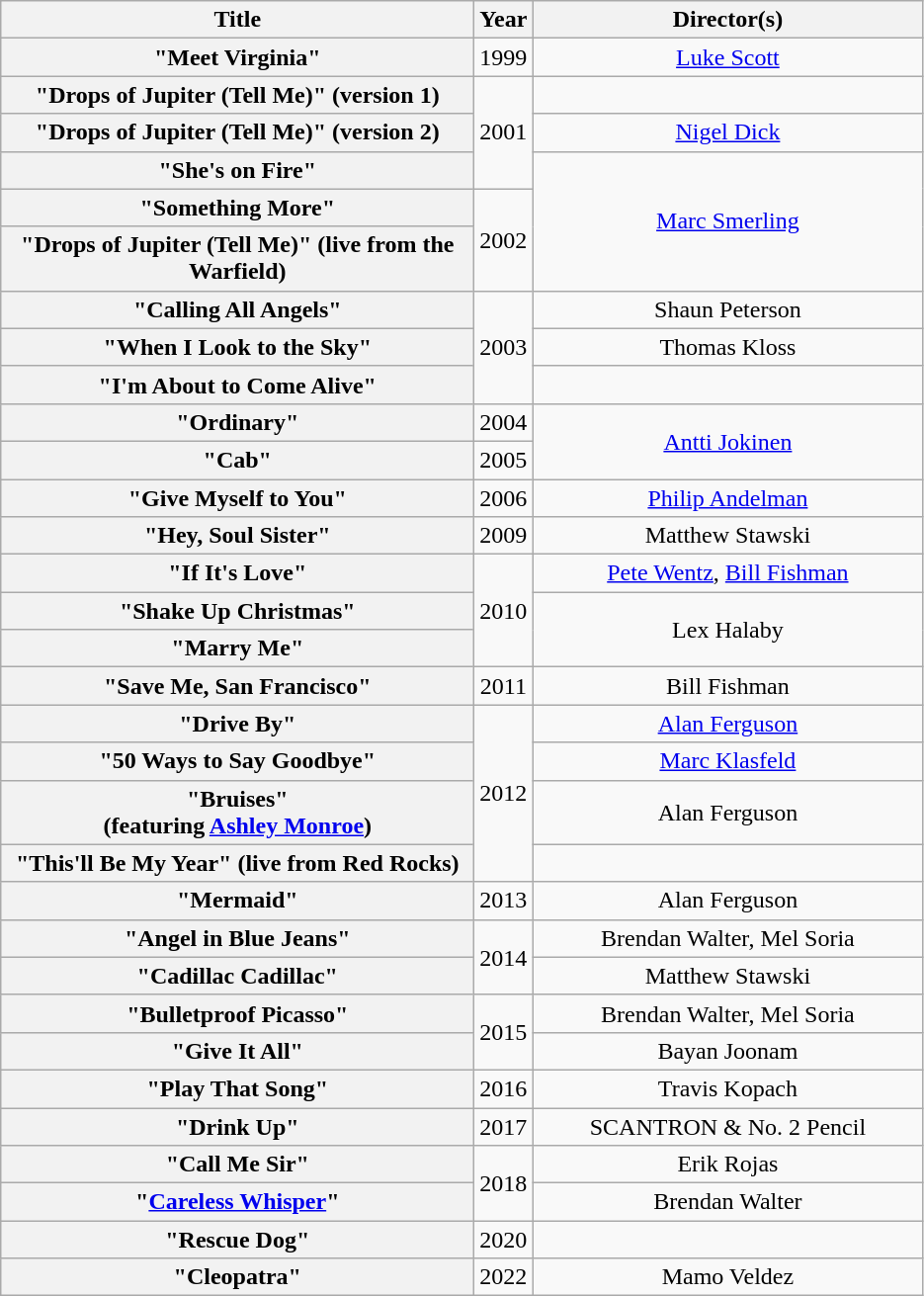<table class="wikitable plainrowheaders" style="text-align:center;">
<tr>
<th scope="col" style="width:19.5em;">Title</th>
<th scope="col">Year</th>
<th scope="col" style="width:16em;">Director(s)</th>
</tr>
<tr>
<th scope="row">"Meet Virginia"</th>
<td>1999</td>
<td><a href='#'>Luke Scott</a></td>
</tr>
<tr>
<th scope="row">"Drops of Jupiter (Tell Me)" (version 1)</th>
<td rowspan="3">2001</td>
<td></td>
</tr>
<tr>
<th scope="row">"Drops of Jupiter (Tell Me)" (version 2)</th>
<td><a href='#'>Nigel Dick</a></td>
</tr>
<tr>
<th scope="row">"She's on Fire"</th>
<td rowspan="3"><a href='#'>Marc Smerling</a></td>
</tr>
<tr>
<th scope="row">"Something More"</th>
<td rowspan="2">2002</td>
</tr>
<tr>
<th scope="row">"Drops of Jupiter (Tell Me)" (live from the Warfield)</th>
</tr>
<tr>
<th scope="row">"Calling All Angels"</th>
<td rowspan="3">2003</td>
<td>Shaun Peterson</td>
</tr>
<tr>
<th scope="row">"When I Look to the Sky"</th>
<td>Thomas Kloss</td>
</tr>
<tr>
<th scope="row">"I'm About to Come Alive"</th>
<td></td>
</tr>
<tr>
<th scope="row">"Ordinary"</th>
<td>2004</td>
<td rowspan="2"><a href='#'>Antti Jokinen</a></td>
</tr>
<tr>
<th scope="row">"Cab"</th>
<td>2005</td>
</tr>
<tr>
<th scope="row">"Give Myself to You"</th>
<td>2006</td>
<td><a href='#'>Philip Andelman</a></td>
</tr>
<tr>
<th scope="row">"Hey, Soul Sister"</th>
<td>2009</td>
<td>Matthew Stawski</td>
</tr>
<tr>
<th scope="row">"If It's Love"</th>
<td rowspan="3">2010</td>
<td><a href='#'>Pete Wentz</a>, <a href='#'>Bill Fishman</a></td>
</tr>
<tr>
<th scope="row">"Shake Up Christmas"</th>
<td rowspan="2">Lex Halaby</td>
</tr>
<tr>
<th scope="row">"Marry Me"</th>
</tr>
<tr>
<th scope="row">"Save Me, San Francisco"</th>
<td>2011</td>
<td>Bill Fishman</td>
</tr>
<tr>
<th scope="row">"Drive By"</th>
<td rowspan="4">2012</td>
<td><a href='#'>Alan Ferguson</a></td>
</tr>
<tr>
<th scope="row">"50 Ways to Say Goodbye"</th>
<td><a href='#'>Marc Klasfeld</a></td>
</tr>
<tr>
<th scope="row">"Bruises"<br><span>(featuring <a href='#'>Ashley Monroe</a>)</span></th>
<td>Alan Ferguson</td>
</tr>
<tr>
<th scope="row">"This'll Be My Year" (live from Red Rocks)</th>
<td></td>
</tr>
<tr>
<th scope="row">"Mermaid"</th>
<td>2013</td>
<td>Alan Ferguson</td>
</tr>
<tr>
<th scope="row">"Angel in Blue Jeans"</th>
<td rowspan="2">2014</td>
<td>Brendan Walter, Mel Soria</td>
</tr>
<tr>
<th scope="row">"Cadillac Cadillac"</th>
<td>Matthew Stawski</td>
</tr>
<tr>
<th scope="row">"Bulletproof Picasso"</th>
<td rowspan="2">2015</td>
<td>Brendan Walter, Mel Soria</td>
</tr>
<tr>
<th scope="row">"Give It All"</th>
<td>Bayan Joonam</td>
</tr>
<tr>
<th scope="row">"Play That Song"</th>
<td>2016</td>
<td>Travis Kopach</td>
</tr>
<tr>
<th scope="row">"Drink Up"</th>
<td>2017</td>
<td>SCANTRON & No. 2 Pencil</td>
</tr>
<tr>
<th scope="row">"Call Me Sir"</th>
<td rowspan="2">2018</td>
<td>Erik Rojas</td>
</tr>
<tr>
<th scope="row">"<a href='#'>Careless Whisper</a>"</th>
<td>Brendan Walter</td>
</tr>
<tr>
<th scope="row">"Rescue Dog"</th>
<td>2020</td>
<td></td>
</tr>
<tr>
<th scope="row">"Cleopatra"</th>
<td>2022</td>
<td>Mamo Veldez</td>
</tr>
</table>
